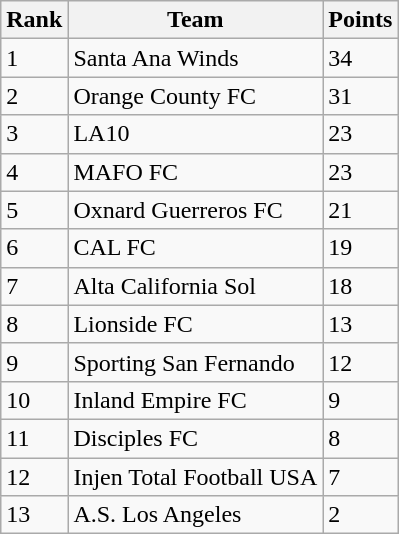<table class="wikitable">
<tr>
<th>Rank</th>
<th>Team</th>
<th>Points</th>
</tr>
<tr>
<td>1</td>
<td>Santa Ana Winds</td>
<td>34</td>
</tr>
<tr>
<td>2</td>
<td>Orange County FC</td>
<td>31</td>
</tr>
<tr>
<td>3</td>
<td>LA10</td>
<td>23</td>
</tr>
<tr>
<td>4</td>
<td>MAFO FC</td>
<td>23</td>
</tr>
<tr>
<td>5</td>
<td>Oxnard Guerreros FC</td>
<td>21</td>
</tr>
<tr>
<td>6</td>
<td>CAL FC</td>
<td>19</td>
</tr>
<tr>
<td>7</td>
<td>Alta California Sol</td>
<td>18</td>
</tr>
<tr>
<td>8</td>
<td>Lionside FC</td>
<td>13</td>
</tr>
<tr>
<td>9</td>
<td>Sporting San Fernando</td>
<td>12</td>
</tr>
<tr>
<td>10</td>
<td>Inland Empire FC</td>
<td>9</td>
</tr>
<tr>
<td>11</td>
<td>Disciples FC</td>
<td>8</td>
</tr>
<tr>
<td>12</td>
<td>Injen Total Football USA</td>
<td>7</td>
</tr>
<tr>
<td>13</td>
<td>A.S. Los Angeles</td>
<td>2</td>
</tr>
</table>
